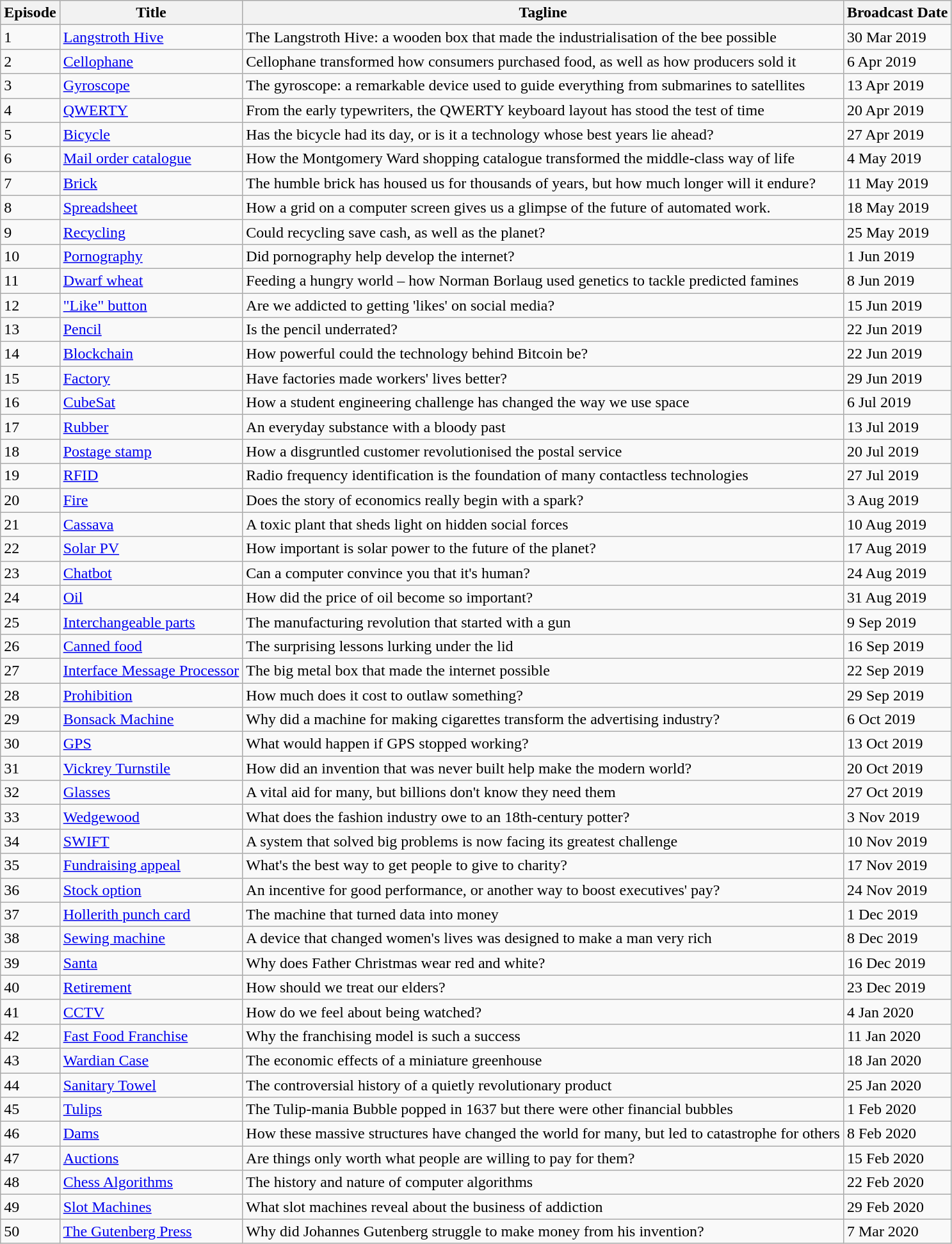<table class="wikitable">
<tr>
<th scope="col">Episode</th>
<th scope="col">Title</th>
<th scope="col">Tagline</th>
<th scope="col">Broadcast Date</th>
</tr>
<tr>
<td>1</td>
<td><a href='#'>Langstroth Hive</a></td>
<td>The Langstroth Hive: a wooden box that made the industrialisation of the bee possible</td>
<td>30 Mar 2019</td>
</tr>
<tr>
<td>2</td>
<td><a href='#'>Cellophane</a></td>
<td>Cellophane transformed how consumers purchased food, as well as how producers sold it</td>
<td>6 Apr 2019</td>
</tr>
<tr>
<td>3</td>
<td><a href='#'>Gyroscope</a></td>
<td>The gyroscope: a remarkable device used to guide everything from submarines to satellites</td>
<td>13 Apr 2019</td>
</tr>
<tr>
<td>4</td>
<td><a href='#'>QWERTY</a></td>
<td>From the early typewriters, the QWERTY keyboard layout has stood the test of time</td>
<td>20 Apr 2019</td>
</tr>
<tr>
<td>5</td>
<td><a href='#'>Bicycle</a></td>
<td>Has the bicycle had its day, or is it a technology whose best years lie ahead?</td>
<td>27 Apr 2019</td>
</tr>
<tr>
<td>6</td>
<td><a href='#'>Mail order catalogue</a></td>
<td>How the Montgomery Ward shopping catalogue transformed the middle-class way of life</td>
<td>4 May 2019</td>
</tr>
<tr>
<td>7</td>
<td><a href='#'>Brick</a></td>
<td>The humble brick has housed us for thousands of years, but how much longer will it endure?</td>
<td>11 May 2019</td>
</tr>
<tr>
<td>8</td>
<td><a href='#'>Spreadsheet</a></td>
<td>How a grid on a computer screen gives us a glimpse of the future of automated work.</td>
<td>18 May 2019</td>
</tr>
<tr>
<td>9</td>
<td><a href='#'>Recycling</a></td>
<td>Could recycling save cash, as well as the planet?</td>
<td>25 May 2019</td>
</tr>
<tr>
<td>10</td>
<td><a href='#'>Pornography</a></td>
<td>Did pornography help develop the internet?</td>
<td>1 Jun 2019</td>
</tr>
<tr>
<td>11</td>
<td><a href='#'>Dwarf wheat</a></td>
<td>Feeding a hungry world – how Norman Borlaug used genetics to tackle predicted famines</td>
<td>8 Jun 2019</td>
</tr>
<tr>
<td>12</td>
<td><a href='#'>"Like" button</a></td>
<td>Are we addicted to getting 'likes' on social media?</td>
<td>15 Jun 2019</td>
</tr>
<tr>
<td>13</td>
<td><a href='#'>Pencil</a></td>
<td>Is the pencil underrated?</td>
<td>22 Jun 2019</td>
</tr>
<tr>
<td>14</td>
<td><a href='#'>Blockchain</a></td>
<td>How powerful could the technology behind Bitcoin be?</td>
<td>22 Jun 2019</td>
</tr>
<tr>
<td>15</td>
<td><a href='#'>Factory</a></td>
<td>Have factories made workers' lives better?</td>
<td>29 Jun 2019</td>
</tr>
<tr>
<td>16</td>
<td><a href='#'>CubeSat</a></td>
<td>How a student engineering challenge has changed the way we use space</td>
<td>6 Jul 2019</td>
</tr>
<tr>
<td>17</td>
<td><a href='#'>Rubber</a></td>
<td>An everyday substance with a bloody past</td>
<td>13 Jul 2019</td>
</tr>
<tr>
<td>18</td>
<td><a href='#'>Postage stamp</a></td>
<td>How a disgruntled customer revolutionised the postal service</td>
<td>20 Jul 2019</td>
</tr>
<tr>
<td>19</td>
<td><a href='#'>RFID</a></td>
<td>Radio frequency identification is the foundation of many contactless technologies</td>
<td>27 Jul 2019</td>
</tr>
<tr>
<td>20</td>
<td><a href='#'>Fire</a></td>
<td>Does the story of economics really begin with a spark?</td>
<td>3 Aug 2019</td>
</tr>
<tr>
<td>21</td>
<td><a href='#'>Cassava</a></td>
<td>A toxic plant that sheds light on hidden social forces</td>
<td>10 Aug 2019</td>
</tr>
<tr>
<td>22</td>
<td><a href='#'>Solar PV</a></td>
<td>How important is solar power to the future of the planet?</td>
<td>17 Aug 2019</td>
</tr>
<tr>
<td>23</td>
<td><a href='#'>Chatbot</a></td>
<td>Can a computer convince you that it's human?</td>
<td>24 Aug 2019</td>
</tr>
<tr>
<td>24</td>
<td><a href='#'>Oil</a></td>
<td>How did the price of oil become so important?</td>
<td>31 Aug 2019</td>
</tr>
<tr>
<td>25</td>
<td><a href='#'>Interchangeable parts</a></td>
<td>The manufacturing revolution that started with a gun</td>
<td>9 Sep 2019</td>
</tr>
<tr>
<td>26</td>
<td><a href='#'>Canned food</a></td>
<td>The surprising lessons lurking under the lid</td>
<td>16 Sep 2019</td>
</tr>
<tr>
<td>27</td>
<td><a href='#'>Interface Message Processor</a></td>
<td>The big metal box that made the internet possible</td>
<td>22 Sep 2019</td>
</tr>
<tr>
<td>28</td>
<td><a href='#'>Prohibition</a></td>
<td>How much does it cost to outlaw something?</td>
<td>29 Sep 2019</td>
</tr>
<tr>
<td>29</td>
<td><a href='#'>Bonsack Machine</a></td>
<td>Why did a machine for making cigarettes transform the advertising industry?</td>
<td>6 Oct 2019</td>
</tr>
<tr>
<td>30</td>
<td><a href='#'>GPS</a></td>
<td>What would happen if GPS stopped working?</td>
<td>13 Oct 2019</td>
</tr>
<tr>
<td>31</td>
<td><a href='#'>Vickrey Turnstile</a></td>
<td>How did an invention that was never built help make the modern world?</td>
<td>20 Oct 2019</td>
</tr>
<tr>
<td>32</td>
<td><a href='#'>Glasses</a></td>
<td>A vital aid for many, but billions don't know they need them</td>
<td>27 Oct 2019</td>
</tr>
<tr>
<td>33</td>
<td><a href='#'>Wedgewood</a></td>
<td>What does the fashion industry owe to an 18th-century potter?</td>
<td>3 Nov 2019</td>
</tr>
<tr>
<td>34</td>
<td><a href='#'>SWIFT</a></td>
<td>A system that solved big problems is now facing its greatest challenge</td>
<td>10 Nov 2019</td>
</tr>
<tr>
<td>35</td>
<td><a href='#'>Fundraising appeal</a></td>
<td>What's the best way to get people to give to charity?</td>
<td>17 Nov 2019</td>
</tr>
<tr>
<td>36</td>
<td><a href='#'>Stock option</a></td>
<td>An incentive for good performance, or another way to boost executives' pay?</td>
<td>24 Nov 2019</td>
</tr>
<tr>
<td>37</td>
<td><a href='#'>Hollerith punch card</a></td>
<td>The machine that turned data into money</td>
<td>1 Dec 2019</td>
</tr>
<tr>
<td>38</td>
<td><a href='#'>Sewing machine</a></td>
<td>A device that changed women's lives was designed to make a man very rich</td>
<td>8 Dec 2019</td>
</tr>
<tr>
<td>39</td>
<td><a href='#'>Santa</a></td>
<td>Why does Father Christmas wear red and white?</td>
<td>16 Dec 2019</td>
</tr>
<tr>
<td>40</td>
<td><a href='#'>Retirement</a></td>
<td>How should we treat our elders?</td>
<td>23 Dec 2019</td>
</tr>
<tr>
<td>41</td>
<td><a href='#'>CCTV</a></td>
<td>How do we feel about being watched?</td>
<td>4 Jan 2020</td>
</tr>
<tr>
<td>42</td>
<td><a href='#'>Fast Food Franchise</a></td>
<td>Why the franchising model is such a success</td>
<td>11 Jan 2020</td>
</tr>
<tr>
<td>43</td>
<td><a href='#'>Wardian Case</a></td>
<td>The economic effects of a miniature greenhouse</td>
<td>18 Jan 2020</td>
</tr>
<tr>
<td>44</td>
<td><a href='#'>Sanitary Towel</a></td>
<td>The controversial history of a quietly revolutionary product</td>
<td>25 Jan 2020</td>
</tr>
<tr>
<td>45</td>
<td><a href='#'>Tulips</a></td>
<td>The Tulip-mania Bubble popped in 1637 but there were other financial bubbles</td>
<td>1 Feb 2020</td>
</tr>
<tr>
<td>46</td>
<td><a href='#'>Dams</a></td>
<td>How these massive structures have changed the world for many, but led to catastrophe for others</td>
<td>8 Feb 2020</td>
</tr>
<tr>
<td>47</td>
<td><a href='#'>Auctions</a></td>
<td>Are things only worth what people are willing to pay for them?</td>
<td>15 Feb 2020</td>
</tr>
<tr>
<td>48</td>
<td><a href='#'>Chess Algorithms</a></td>
<td>The history and nature of computer algorithms</td>
<td>22 Feb 2020</td>
</tr>
<tr>
<td>49</td>
<td><a href='#'>Slot Machines</a></td>
<td>What slot machines reveal about the business of addiction</td>
<td>29 Feb 2020</td>
</tr>
<tr>
<td>50</td>
<td><a href='#'>The Gutenberg Press</a></td>
<td>Why did Johannes Gutenberg struggle to make money from his invention?</td>
<td>7 Mar 2020</td>
</tr>
</table>
